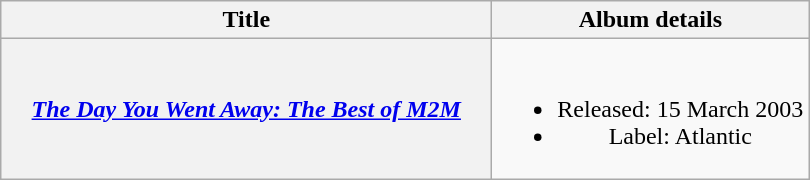<table class="wikitable plainrowheaders" style="text-align:center;">
<tr>
<th scope="col" style="width:20em;">Title</th>
<th scope="col">Album details</th>
</tr>
<tr>
<th scope="row"><em><a href='#'>The Day You Went Away: The Best of M2M</a></em></th>
<td><br><ul><li>Released: 15 March 2003</li><li>Label: Atlantic</li></ul></td>
</tr>
</table>
